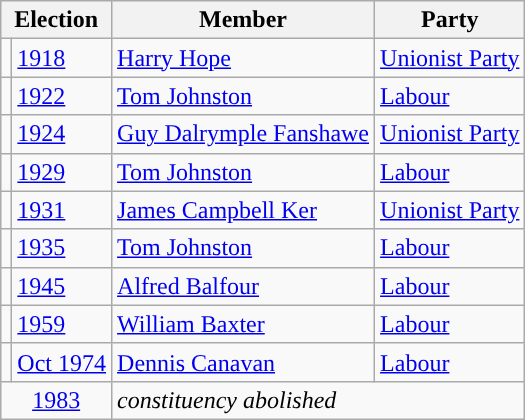<table class="wikitable">
<tr>
<th colspan="2">Election</th>
<th>Member</th>
<th>Party</th>
</tr>
<tr>
<td style="color:inherit;background-color: "></td>
<td><a href='#'>1918</a></td>
<td><a href='#'>Harry Hope</a></td>
<td><a href='#'>Unionist Party</a></td>
</tr>
<tr>
<td style="color:inherit;background-color: "></td>
<td><a href='#'>1922</a></td>
<td><a href='#'>Tom Johnston</a></td>
<td><a href='#'>Labour</a></td>
</tr>
<tr>
<td style="color:inherit;background-color: "></td>
<td><a href='#'>1924</a></td>
<td><a href='#'>Guy Dalrymple Fanshawe</a></td>
<td><a href='#'>Unionist Party</a></td>
</tr>
<tr>
<td style="color:inherit;background-color: "></td>
<td><a href='#'>1929</a></td>
<td><a href='#'>Tom Johnston</a></td>
<td><a href='#'>Labour</a></td>
</tr>
<tr>
<td style="color:inherit;background-color: "></td>
<td><a href='#'>1931</a></td>
<td><a href='#'>James Campbell Ker</a></td>
<td><a href='#'>Unionist Party</a></td>
</tr>
<tr>
<td style="color:inherit;background-color: "></td>
<td><a href='#'>1935</a></td>
<td><a href='#'>Tom Johnston</a></td>
<td><a href='#'>Labour</a></td>
</tr>
<tr>
<td style="color:inherit;background-color: "></td>
<td><a href='#'>1945</a></td>
<td><a href='#'>Alfred Balfour</a></td>
<td><a href='#'>Labour</a></td>
</tr>
<tr>
<td style="color:inherit;background-color: "></td>
<td><a href='#'>1959</a></td>
<td><a href='#'>William Baxter</a></td>
<td><a href='#'>Labour</a></td>
</tr>
<tr>
<td style="color:inherit;background-color: "></td>
<td><a href='#'>Oct 1974</a></td>
<td><a href='#'>Dennis Canavan</a></td>
<td><a href='#'>Labour</a></td>
</tr>
<tr>
<td colspan="2" align="center"><a href='#'>1983</a></td>
<td colspan="2"><em>constituency abolished</em></td>
</tr>
</table>
